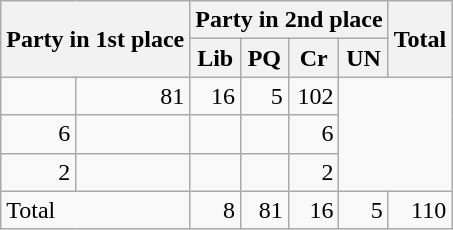<table class="wikitable" style="text-align:right;">
<tr>
<th rowspan="2" colspan="2" style="text-align:left;">Party in 1st place</th>
<th colspan="4">Party in 2nd place</th>
<th rowspan="2">Total</th>
</tr>
<tr>
<th>Lib</th>
<th>PQ</th>
<th>Cr</th>
<th>UN</th>
</tr>
<tr>
<td></td>
<td>81</td>
<td>16</td>
<td>5</td>
<td>102</td>
</tr>
<tr>
<td>6</td>
<td></td>
<td></td>
<td></td>
<td>6</td>
</tr>
<tr>
<td>2</td>
<td></td>
<td></td>
<td></td>
<td>2</td>
</tr>
<tr>
<td colspan="2" style="text-align:left;">Total</td>
<td>8</td>
<td>81</td>
<td>16</td>
<td>5</td>
<td>110</td>
</tr>
</table>
